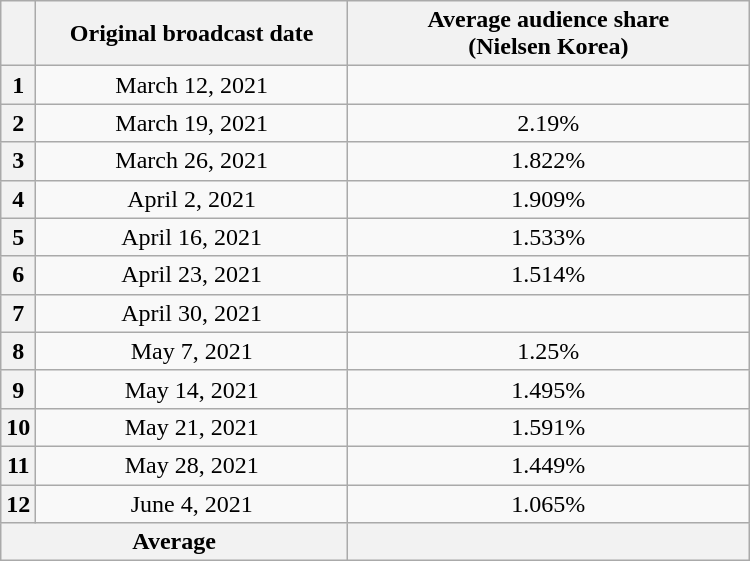<table class="wikitable" style="width:500px; text-align:center">
<tr>
<th scope="col"></th>
<th scope="col" style="width:15em">Original broadcast date</th>
<th scope="col" style="width:20em">Average audience share<br>(Nielsen Korea)</th>
</tr>
<tr>
<th>1</th>
<td>March 12, 2021</td>
<td> </td>
</tr>
<tr>
<th>2</th>
<td>March 19, 2021</td>
<td>2.19% </td>
</tr>
<tr>
<th>3</th>
<td>March 26, 2021</td>
<td>1.822% </td>
</tr>
<tr>
<th>4</th>
<td>April 2, 2021</td>
<td>1.909% </td>
</tr>
<tr>
<th>5</th>
<td>April 16, 2021</td>
<td>1.533% </td>
</tr>
<tr>
<th>6</th>
<td>April 23, 2021</td>
<td>1.514% </td>
</tr>
<tr>
<th>7</th>
<td>April 30, 2021</td>
<td> </td>
</tr>
<tr>
<th>8</th>
<td>May 7, 2021</td>
<td>1.25% </td>
</tr>
<tr>
<th>9</th>
<td>May 14, 2021</td>
<td>1.495% </td>
</tr>
<tr>
<th>10</th>
<td>May 21, 2021</td>
<td>1.591% </td>
</tr>
<tr>
<th>11</th>
<td>May 28, 2021</td>
<td>1.449% </td>
</tr>
<tr>
<th>12</th>
<td>June 4, 2021</td>
<td>1.065% </td>
</tr>
<tr>
<th colspan="2">Average</th>
<th></th>
</tr>
</table>
